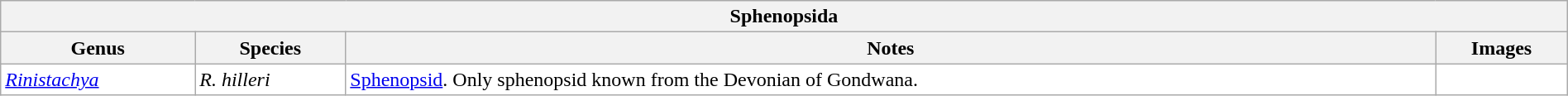<table class="wikitable sortable" style="background:white; width:100%;">
<tr>
<th colspan="4" align="center">Sphenopsida</th>
</tr>
<tr>
<th>Genus</th>
<th>Species</th>
<th>Notes</th>
<th>Images</th>
</tr>
<tr>
<td><em><a href='#'>Rinistachya</a></em></td>
<td><em>R. hilleri</em></td>
<td><a href='#'>Sphenopsid</a>. Only sphenopsid known from the Devonian of Gondwana.</td>
<td></td>
</tr>
</table>
